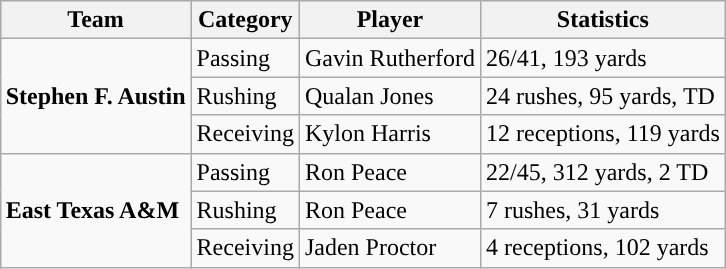<table class="wikitable" style="float: right;">
<tr>
<th>Team</th>
<th>Category</th>
<th>Player</th>
<th>Statistics</th>
</tr>
<tr>
<td rowspan=3><strong>Stephen F. Austin</strong></td>
<td>Passing</td>
<td>Gavin Rutherford</td>
<td>26/41, 193 yards</td>
</tr>
<tr>
<td>Rushing</td>
<td>Qualan Jones</td>
<td>24 rushes, 95 yards, TD</td>
</tr>
<tr>
<td>Receiving</td>
<td>Kylon Harris</td>
<td>12 receptions, 119 yards</td>
</tr>
<tr>
<td rowspan=3><strong>East Texas A&M</strong></td>
<td>Passing</td>
<td>Ron Peace</td>
<td>22/45, 312 yards, 2 TD</td>
</tr>
<tr>
<td>Rushing</td>
<td>Ron Peace</td>
<td>7 rushes, 31 yards</td>
</tr>
<tr>
<td>Receiving</td>
<td>Jaden Proctor</td>
<td>4 receptions, 102 yards</td>
</tr>
</table>
